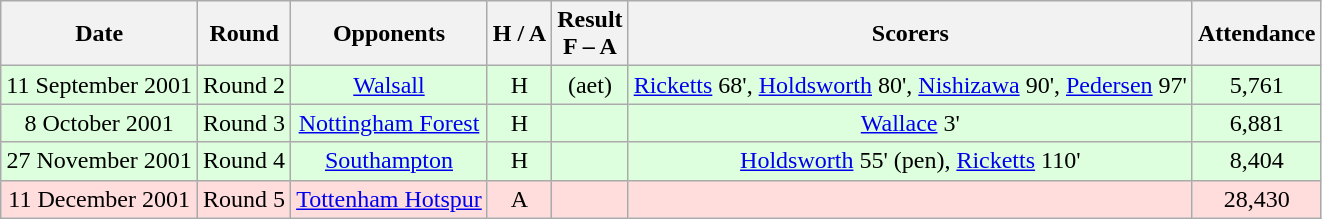<table class="wikitable" style="text-align:center">
<tr>
<th>Date</th>
<th>Round</th>
<th>Opponents</th>
<th>H / A</th>
<th>Result<br>F – A</th>
<th>Scorers</th>
<th>Attendance</th>
</tr>
<tr bgcolor="#ddffdd">
<td>11 September 2001</td>
<td>Round 2</td>
<td><a href='#'>Walsall</a></td>
<td>H</td>
<td> (aet)</td>
<td><a href='#'>Ricketts</a> 68', <a href='#'>Holdsworth</a> 80', <a href='#'>Nishizawa</a> 90', <a href='#'>Pedersen</a> 97'</td>
<td>5,761</td>
</tr>
<tr bgcolor="#ddffdd">
<td>8 October 2001</td>
<td>Round 3</td>
<td><a href='#'>Nottingham Forest</a></td>
<td>H</td>
<td></td>
<td><a href='#'>Wallace</a> 3'</td>
<td>6,881</td>
</tr>
<tr bgcolor="#ddffdd">
<td>27 November 2001</td>
<td>Round 4</td>
<td><a href='#'>Southampton</a></td>
<td>H</td>
<td><br></td>
<td><a href='#'>Holdsworth</a> 55' (pen), <a href='#'>Ricketts</a> 110'</td>
<td>8,404</td>
</tr>
<tr bgcolor="#ffdddd">
<td>11 December 2001</td>
<td>Round 5</td>
<td><a href='#'>Tottenham Hotspur</a></td>
<td>A</td>
<td></td>
<td></td>
<td>28,430</td>
</tr>
</table>
